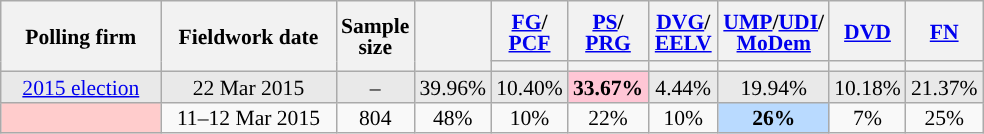<table class="wikitable sortable" style="text-align:center;font-size:90%;line-height:14px;">
<tr style="height:40px;">
<th style="width:100px;" rowspan="2">Polling firm</th>
<th style="width:110px;" rowspan="2">Fieldwork date</th>
<th style="width:35px;" rowspan="2">Sample<br>size</th>
<th style="width:30px;" rowspan="2"></th>
<th class="unsortable" style="width:40px;"><a href='#'>FG</a>/<br><a href='#'>PCF</a></th>
<th class="unsortable" style="width:40px;"><a href='#'>PS</a>/<br><a href='#'>PRG</a></th>
<th class="unsortable" style="width:40px;"><a href='#'>DVG</a>/<br><a href='#'>EELV</a></th>
<th class="unsortable" style="width:40px;"><a href='#'>UMP</a>/<a href='#'>UDI</a>/<br><a href='#'>MoDem</a></th>
<th class="unsortable" style="width:40px;"><a href='#'>DVD</a></th>
<th class="unsortable" style="width:40px;"><a href='#'>FN</a></th>
</tr>
<tr>
<th style="background:"></th>
<th style="background:"></th>
<th style="background:"></th>
<th style="background:"></th>
<th style="background:"></th>
<th style="background:"></th>
</tr>
<tr style="background:#E9E9E9;">
<td><a href='#'>2015 election</a></td>
<td data-sort-value="2015-03-22">22 Mar 2015</td>
<td>–</td>
<td>39.96%</td>
<td>10.40%</td>
<td style="background:#FFC6D5;"><strong>33.67%</strong></td>
<td>4.44%</td>
<td>19.94%</td>
<td>10.18%</td>
<td>21.37%</td>
</tr>
<tr>
<td style="background:#FFCCCC;"></td>
<td data-sort-value="2015-03-12">11–12 Mar 2015</td>
<td>804</td>
<td>48%</td>
<td>10%</td>
<td>22%</td>
<td>10%</td>
<td style="background:#B9DAFF;"><strong>26%</strong></td>
<td>7%</td>
<td>25%</td>
</tr>
</table>
